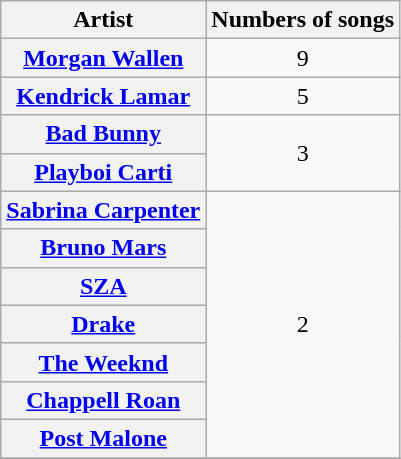<table class="wikitable sortable plainrowheaders" style="text-align:center;">
<tr>
<th scope="col">Artist</th>
<th scope="col">Numbers of songs</th>
</tr>
<tr>
<th scope="row"><a href='#'>Morgan Wallen</a></th>
<td>9</td>
</tr>
<tr>
<th scope="row"><a href='#'>Kendrick Lamar</a></th>
<td>5</td>
</tr>
<tr>
<th scope="row"><a href='#'>Bad Bunny</a></th>
<td rowspan="2">3</td>
</tr>
<tr>
<th scope="row"><a href='#'>Playboi Carti</a></th>
</tr>
<tr>
<th scope="row"><a href='#'>Sabrina Carpenter</a></th>
<td rowspan="7">2</td>
</tr>
<tr>
<th scope="row"><a href='#'>Bruno Mars</a></th>
</tr>
<tr>
<th scope="row"><a href='#'>SZA</a></th>
</tr>
<tr>
<th scope="row"><a href='#'>Drake</a></th>
</tr>
<tr>
<th scope="row"><a href='#'>The Weeknd</a></th>
</tr>
<tr>
<th scope="row"><a href='#'>Chappell Roan</a></th>
</tr>
<tr>
<th scope="row"><a href='#'>Post Malone</a></th>
</tr>
<tr>
</tr>
</table>
